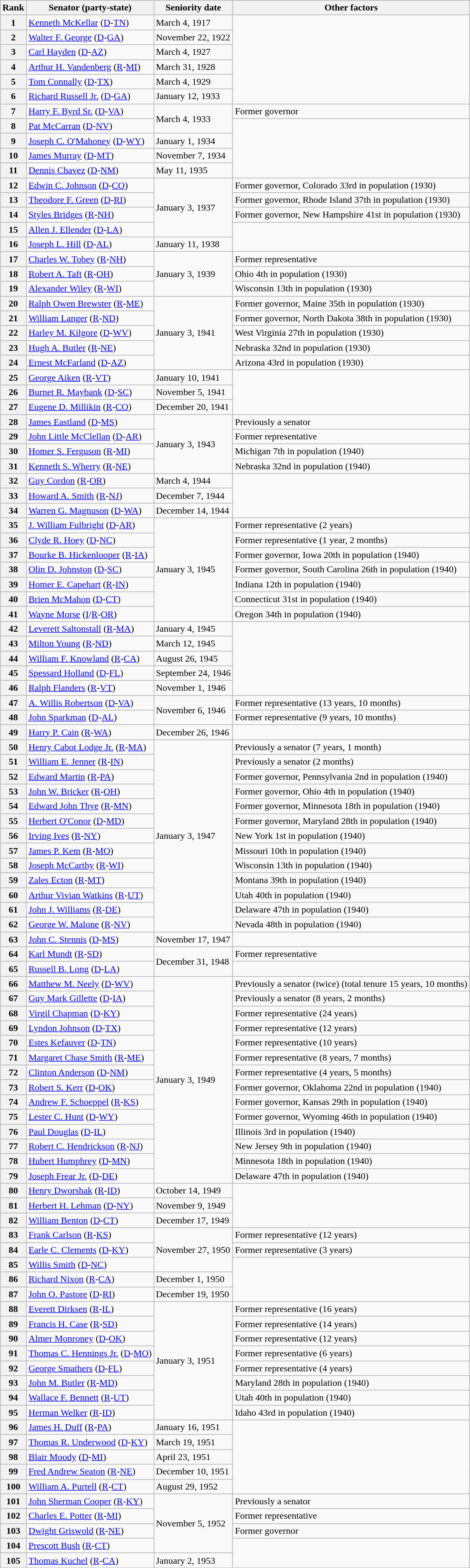<table class=wikitable>
<tr valign=bottom>
<th>Rank</th>
<th>Senator (party-state)</th>
<th>Seniority date</th>
<th>Other factors</th>
</tr>
<tr>
<th>1</th>
<td><a href='#'>Kenneth McKellar</a> (<a href='#'>D</a>-<a href='#'>TN</a>)</td>
<td>March 4, 1917</td>
<td rowspan=6></td>
</tr>
<tr>
<th>2</th>
<td><a href='#'>Walter F. George</a> (<a href='#'>D</a>-<a href='#'>GA</a>)</td>
<td>November 22, 1922</td>
</tr>
<tr>
<th>3</th>
<td><a href='#'>Carl Hayden</a> (<a href='#'>D</a>-<a href='#'>AZ</a>)</td>
<td>March 4, 1927</td>
</tr>
<tr>
<th>4</th>
<td><a href='#'>Arthur H. Vandenberg</a> (<a href='#'>R</a>-<a href='#'>MI</a>)</td>
<td>March 31, 1928</td>
</tr>
<tr>
<th>5</th>
<td><a href='#'>Tom Connally</a> (<a href='#'>D</a>-<a href='#'>TX</a>)</td>
<td>March 4, 1929</td>
</tr>
<tr>
<th>6</th>
<td><a href='#'>Richard Russell Jr.</a> (<a href='#'>D</a>-<a href='#'>GA</a>)</td>
<td>January 12, 1933</td>
</tr>
<tr>
<th>7</th>
<td><a href='#'>Harry F. Byrd Sr.</a> (<a href='#'>D</a>-<a href='#'>VA</a>)</td>
<td rowspan= 2>March 4, 1933</td>
<td>Former governor</td>
</tr>
<tr>
<th>8</th>
<td><a href='#'>Pat McCarran</a> (<a href='#'>D</a>-<a href='#'>NV</a>)</td>
<td rowspan=4></td>
</tr>
<tr>
<th>9</th>
<td><a href='#'>Joseph C. O'Mahoney</a> (<a href='#'>D</a>-<a href='#'>WY</a>)</td>
<td>January 1, 1934</td>
</tr>
<tr>
<th>10</th>
<td><a href='#'>James Murray</a> (<a href='#'>D</a>-<a href='#'>MT</a>)</td>
<td>November 7, 1934</td>
</tr>
<tr>
<th>11</th>
<td><a href='#'>Dennis Chavez</a> (<a href='#'>D</a>-<a href='#'>NM</a>)</td>
<td>May 11, 1935</td>
</tr>
<tr>
<th>12</th>
<td><a href='#'>Edwin C. Johnson</a> (<a href='#'>D</a>-<a href='#'>CO</a>)</td>
<td rowspan= 4>January 3, 1937</td>
<td>Former governor, Colorado 33rd in population (1930)</td>
</tr>
<tr>
<th>13</th>
<td><a href='#'>Theodore F. Green</a> (<a href='#'>D</a>-<a href='#'>RI</a>)</td>
<td>Former governor, Rhode Island 37th in population (1930)</td>
</tr>
<tr>
<th>14</th>
<td><a href='#'>Styles Bridges</a> (<a href='#'>R</a>-<a href='#'>NH</a>)</td>
<td>Former governor, New Hampshire 41st in population (1930)</td>
</tr>
<tr>
<th>15</th>
<td><a href='#'>Allen J. Ellender</a> (<a href='#'>D</a>-<a href='#'>LA</a>)</td>
<td rowspan=2></td>
</tr>
<tr>
<th>16</th>
<td><a href='#'>Joseph L. Hill</a> (<a href='#'>D</a>-<a href='#'>AL</a>)</td>
<td>January 11, 1938</td>
</tr>
<tr>
<th>17</th>
<td><a href='#'>Charles W. Tobey</a> (<a href='#'>R</a>-<a href='#'>NH</a>)</td>
<td rowspan= 3>January 3, 1939</td>
<td>Former representative</td>
</tr>
<tr>
<th>18</th>
<td><a href='#'>Robert A. Taft</a> (<a href='#'>R</a>-<a href='#'>OH</a>)</td>
<td>Ohio 4th in population (1930)</td>
</tr>
<tr>
<th>19</th>
<td><a href='#'>Alexander Wiley</a> (<a href='#'>R</a>-<a href='#'>WI</a>)</td>
<td>Wisconsin 13th in population (1930)</td>
</tr>
<tr>
<th>20</th>
<td><a href='#'>Ralph Owen Brewster</a>  (<a href='#'>R</a>-<a href='#'>ME</a>)</td>
<td rowspan= 5>January 3, 1941</td>
<td>Former governor, Maine 35th in population (1930)</td>
</tr>
<tr>
<th>21</th>
<td><a href='#'>William Langer</a> (<a href='#'>R</a>-<a href='#'>ND</a>)</td>
<td>Former governor, North Dakota 38th in population (1930)</td>
</tr>
<tr>
<th>22</th>
<td><a href='#'>Harley M. Kilgore</a> (<a href='#'>D</a>-<a href='#'>WV</a>)</td>
<td>West Virginia 27th in population (1930)</td>
</tr>
<tr>
<th>23</th>
<td><a href='#'>Hugh A. Butler</a> (<a href='#'>R</a>-<a href='#'>NE</a>)</td>
<td>Nebraska 32nd in population (1930)</td>
</tr>
<tr>
<th>24</th>
<td><a href='#'>Ernest McFarland</a> (<a href='#'>D</a>-<a href='#'>AZ</a>)</td>
<td>Arizona 43rd in population (1930)</td>
</tr>
<tr>
<th>25</th>
<td><a href='#'>George Aiken</a> (<a href='#'>R</a>-<a href='#'>VT</a>)</td>
<td>January 10, 1941</td>
<td rowspan=3></td>
</tr>
<tr>
<th>26</th>
<td><a href='#'>Burnet R. Maybank</a> (<a href='#'>D</a>-<a href='#'>SC</a>)</td>
<td>November 5, 1941</td>
</tr>
<tr>
<th>27</th>
<td><a href='#'>Eugene D. Millikin</a> (<a href='#'>R</a>-<a href='#'>CO</a>)</td>
<td>December 20, 1941</td>
</tr>
<tr>
<th>28</th>
<td><a href='#'>James Eastland</a> (<a href='#'>D</a>-<a href='#'>MS</a>)</td>
<td rowspan= 4>January 3, 1943</td>
<td>Previously a senator</td>
</tr>
<tr>
<th>29</th>
<td><a href='#'>John Little McClellan</a> (<a href='#'>D</a>-<a href='#'>AR</a>)</td>
<td>Former representative</td>
</tr>
<tr>
<th>30</th>
<td><a href='#'>Homer S. Ferguson</a> (<a href='#'>R</a>-<a href='#'>MI</a>)</td>
<td>Michigan 7th in population (1940)</td>
</tr>
<tr>
<th>31</th>
<td><a href='#'>Kenneth S. Wherry</a> (<a href='#'>R</a>-<a href='#'>NE</a>)</td>
<td>Nebraska 32nd in population (1940)</td>
</tr>
<tr>
<th>32</th>
<td><a href='#'>Guy Cordon</a> (<a href='#'>R</a>-<a href='#'>OR</a>)</td>
<td>March 4, 1944</td>
<td rowspan=3></td>
</tr>
<tr>
<th>33</th>
<td><a href='#'>Howard A. Smith</a> (<a href='#'>R</a>-<a href='#'>NJ</a>)</td>
<td>December 7, 1944</td>
</tr>
<tr>
<th>34</th>
<td><a href='#'>Warren G. Magnuson</a> (<a href='#'>D</a>-<a href='#'>WA</a>)</td>
<td>December 14, 1944</td>
</tr>
<tr>
<th>35</th>
<td><a href='#'>J. William Fulbright</a> (<a href='#'>D</a>-<a href='#'>AR</a>)</td>
<td rowspan= 7>January 3, 1945</td>
<td>Former representative (2 years)</td>
</tr>
<tr>
<th>36</th>
<td><a href='#'>Clyde R. Hoey</a> (<a href='#'>D</a>-<a href='#'>NC</a>)</td>
<td>Former representative (1 year, 2 months)</td>
</tr>
<tr>
<th>37</th>
<td><a href='#'>Bourke B. Hickenlooper</a> (<a href='#'>R</a>-<a href='#'>IA</a>)</td>
<td>Former governor, Iowa 20th in population (1940)</td>
</tr>
<tr>
<th>38</th>
<td><a href='#'>Olin D. Johnston</a> (<a href='#'>D</a>-<a href='#'>SC</a>)</td>
<td>Former governor, South Carolina 26th in population (1940)</td>
</tr>
<tr>
<th>39</th>
<td><a href='#'>Homer E. Capehart</a> (<a href='#'>R</a>-<a href='#'>IN</a>)</td>
<td>Indiana 12th in population (1940)</td>
</tr>
<tr>
<th>40</th>
<td><a href='#'>Brien McMahon</a> (<a href='#'>D</a>-<a href='#'>CT</a>)</td>
<td>Connecticut 31st in population (1940)</td>
</tr>
<tr>
<th>41</th>
<td><a href='#'>Wayne Morse</a> (<a href='#'>I</a>/<a href='#'>R</a>-<a href='#'>OR</a>)</td>
<td>Oregon 34th in population (1940)</td>
</tr>
<tr>
<th>42</th>
<td><a href='#'>Leverett Saltonstall</a> (<a href='#'>R</a>-<a href='#'>MA</a>)</td>
<td>January 4, 1945</td>
<td rowspan=5></td>
</tr>
<tr>
<th>43</th>
<td><a href='#'>Milton Young</a> (<a href='#'>R</a>-<a href='#'>ND</a>)</td>
<td>March 12, 1945</td>
</tr>
<tr>
<th>44</th>
<td><a href='#'>William F. Knowland</a> (<a href='#'>R</a>-<a href='#'>CA</a>)</td>
<td>August 26, 1945</td>
</tr>
<tr>
<th>45</th>
<td><a href='#'>Spessard Holland</a> (<a href='#'>D</a>-<a href='#'>FL</a>)</td>
<td>September 24, 1946</td>
</tr>
<tr>
<th>46</th>
<td><a href='#'>Ralph Flanders</a> (<a href='#'>R</a>-<a href='#'>VT</a>)</td>
<td>November 1, 1946</td>
</tr>
<tr>
<th>47</th>
<td><a href='#'>A. Willis Robertson</a> (<a href='#'>D</a>-<a href='#'>VA</a>)</td>
<td rowspan= 2>November 6, 1946</td>
<td>Former representative (13 years, 10 months)</td>
</tr>
<tr>
<th>48</th>
<td><a href='#'>John Sparkman</a> (<a href='#'>D</a>-<a href='#'>AL</a>)</td>
<td>Former representative (9 years, 10 months)</td>
</tr>
<tr>
<th>49</th>
<td><a href='#'>Harry P. Cain</a> (<a href='#'>R</a>-<a href='#'>WA</a>)</td>
<td>December 26, 1946</td>
<td></td>
</tr>
<tr>
<th>50</th>
<td><a href='#'>Henry Cabot Lodge Jr.</a> (<a href='#'>R</a>-<a href='#'>MA</a>)</td>
<td rowspan= 13>January 3, 1947</td>
<td>Previously a senator (7 years, 1 month)</td>
</tr>
<tr>
<th>51</th>
<td><a href='#'>William E. Jenner</a> (<a href='#'>R</a>-<a href='#'>IN</a>)</td>
<td>Previously a senator (2 months)</td>
</tr>
<tr>
<th>52</th>
<td><a href='#'>Edward Martin</a> (<a href='#'>R</a>-<a href='#'>PA</a>)</td>
<td>Former governor, Pennsylvania 2nd in population (1940)</td>
</tr>
<tr>
<th>53</th>
<td><a href='#'>John W. Bricker</a> (<a href='#'>R</a>-<a href='#'>OH</a>)</td>
<td>Former governor, Ohio 4th in population (1940)</td>
</tr>
<tr>
<th>54</th>
<td><a href='#'>Edward John Thye</a> (<a href='#'>R</a>-<a href='#'>MN</a>)</td>
<td>Former governor, Minnesota 18th in population (1940)</td>
</tr>
<tr>
<th>55</th>
<td><a href='#'>Herbert O'Conor</a> (<a href='#'>D</a>-<a href='#'>MD</a>)</td>
<td>Former governor, Maryland 28th in population (1940)</td>
</tr>
<tr>
<th>56</th>
<td><a href='#'>Irving Ives</a> (<a href='#'>R</a>-<a href='#'>NY</a>)</td>
<td>New York 1st in population (1940)</td>
</tr>
<tr>
<th>57</th>
<td><a href='#'>James P. Kem</a> (<a href='#'>R</a>-<a href='#'>MO</a>)</td>
<td>Missouri 10th in population (1940)</td>
</tr>
<tr>
<th>58</th>
<td><a href='#'>Joseph McCarthy</a> (<a href='#'>R</a>-<a href='#'>WI</a>)</td>
<td>Wisconsin 13th in population (1940)</td>
</tr>
<tr>
<th>59</th>
<td><a href='#'>Zales Ecton</a> (<a href='#'>R</a>-<a href='#'>MT</a>)</td>
<td>Montana 39th in population (1940)</td>
</tr>
<tr>
<th>60</th>
<td><a href='#'>Arthur Vivian Watkins</a> (<a href='#'>R</a>-<a href='#'>UT</a>)</td>
<td>Utah 40th in population (1940)</td>
</tr>
<tr>
<th>61</th>
<td><a href='#'>John J. Williams</a> (<a href='#'>R</a>-<a href='#'>DE</a>)</td>
<td>Delaware 47th in population (1940)</td>
</tr>
<tr>
<th>62</th>
<td><a href='#'>George W. Malone</a> (<a href='#'>R</a>-<a href='#'>NV</a>)</td>
<td>Nevada 48th in population (1940)</td>
</tr>
<tr>
<th>63</th>
<td><a href='#'>John C. Stennis</a> (<a href='#'>D</a>-<a href='#'>MS</a>)</td>
<td>November 17, 1947</td>
<td></td>
</tr>
<tr>
<th>64</th>
<td><a href='#'>Karl Mundt</a> (<a href='#'>R</a>-<a href='#'>SD</a>)</td>
<td rowspan= 2>December 31, 1948</td>
<td>Former representative</td>
</tr>
<tr>
<th>65</th>
<td><a href='#'>Russell B. Long</a> (<a href='#'>D</a>-<a href='#'>LA</a>)</td>
</tr>
<tr>
<th>66</th>
<td><a href='#'>Matthew M. Neely</a> (<a href='#'>D</a>-<a href='#'>WV</a>)</td>
<td rowspan= 14>January 3, 1949</td>
<td>Previously a senator (twice) (total tenure 15 years, 10 months)</td>
</tr>
<tr>
<th>67</th>
<td><a href='#'>Guy Mark Gillette</a> (<a href='#'>D</a>-<a href='#'>IA</a>)</td>
<td>Previously a senator (8 years, 2 months)</td>
</tr>
<tr>
<th>68</th>
<td><a href='#'>Virgil Chapman</a> (<a href='#'>D</a>-<a href='#'>KY</a>)</td>
<td>Former representative (24 years)</td>
</tr>
<tr>
<th>69</th>
<td><a href='#'>Lyndon Johnson</a> (<a href='#'>D</a>-<a href='#'>TX</a>)</td>
<td>Former representative (12 years)</td>
</tr>
<tr>
<th>70</th>
<td><a href='#'>Estes Kefauver</a> (<a href='#'>D</a>-<a href='#'>TN</a>)</td>
<td>Former representative (10 years)</td>
</tr>
<tr>
<th>71</th>
<td><a href='#'>Margaret Chase Smith</a> (<a href='#'>R</a>-<a href='#'>ME</a>)</td>
<td>Former representative (8 years, 7 months)</td>
</tr>
<tr>
<th>72</th>
<td><a href='#'>Clinton Anderson</a> (<a href='#'>D</a>-<a href='#'>NM</a>)</td>
<td>Former representative (4 years, 5 months)</td>
</tr>
<tr>
<th>73</th>
<td><a href='#'>Robert S. Kerr</a> (<a href='#'>D</a>-<a href='#'>OK</a>)</td>
<td>Former governor, Oklahoma 22nd in population (1940)</td>
</tr>
<tr>
<th>74</th>
<td><a href='#'>Andrew F. Schoeppel</a> (<a href='#'>R</a>-<a href='#'>KS</a>)</td>
<td>Former governor, Kansas 29th in population (1940)</td>
</tr>
<tr>
<th>75</th>
<td><a href='#'>Lester C. Hunt</a> (<a href='#'>D</a>-<a href='#'>WY</a>)</td>
<td>Former governor, Wyoming 46th in population (1940)</td>
</tr>
<tr>
<th>76</th>
<td><a href='#'>Paul Douglas</a> (<a href='#'>D</a>-<a href='#'>IL</a>)</td>
<td>Illinois 3rd in population (1940)</td>
</tr>
<tr>
<th>77</th>
<td><a href='#'>Robert C. Hendrickson</a> (<a href='#'>R</a>-<a href='#'>NJ</a>)</td>
<td>New Jersey 9th in population (1940)</td>
</tr>
<tr>
<th>78</th>
<td><a href='#'>Hubert Humphrey</a> (<a href='#'>D</a>-<a href='#'>MN</a>)</td>
<td>Minnesota 18th in population (1940)</td>
</tr>
<tr>
<th>79</th>
<td><a href='#'>Joseph Frear Jr.</a> (<a href='#'>D</a>-<a href='#'>DE</a>)</td>
<td>Delaware 47th in population (1940)</td>
</tr>
<tr>
<th>80</th>
<td><a href='#'>Henry Dworshak</a> (<a href='#'>R</a>-<a href='#'>ID</a>)</td>
<td>October 14, 1949</td>
<td rowspan=3></td>
</tr>
<tr>
<th>81</th>
<td><a href='#'>Herbert H. Lehman</a> (<a href='#'>D</a>-<a href='#'>NY</a>)</td>
<td>November 9, 1949</td>
</tr>
<tr>
<th>82</th>
<td><a href='#'>William Benton</a> (<a href='#'>D</a>-<a href='#'>CT</a>)</td>
<td>December 17, 1949</td>
</tr>
<tr>
<th>83</th>
<td><a href='#'>Frank Carlson</a> (<a href='#'>R</a>-<a href='#'>KS</a>)</td>
<td rowspan= 3>November 27, 1950</td>
<td>Former representative (12 years)</td>
</tr>
<tr>
<th>84</th>
<td><a href='#'>Earle C. Clements</a> (<a href='#'>D</a>-<a href='#'>KY</a>)</td>
<td>Former representative (3 years)</td>
</tr>
<tr>
<th>85</th>
<td><a href='#'>Willis Smith</a> (<a href='#'>D</a>-<a href='#'>NC</a>)</td>
<td rowspan=3></td>
</tr>
<tr>
<th>86</th>
<td><a href='#'>Richard Nixon</a> (<a href='#'>R</a>-<a href='#'>CA</a>)</td>
<td>December 1, 1950</td>
</tr>
<tr>
<th>87</th>
<td><a href='#'>John O. Pastore</a> (<a href='#'>D</a>-<a href='#'>RI</a>)</td>
<td>December 19, 1950</td>
</tr>
<tr>
<th>88</th>
<td><a href='#'>Everett Dirksen</a> (<a href='#'>R</a>-<a href='#'>IL</a>)</td>
<td rowspan= 8>January 3, 1951</td>
<td>Former representative (16 years)</td>
</tr>
<tr>
<th>89</th>
<td><a href='#'>Francis H. Case</a> (<a href='#'>R</a>-<a href='#'>SD</a>)</td>
<td>Former representative (14 years)</td>
</tr>
<tr>
<th>90</th>
<td><a href='#'>Almer Monroney</a> (<a href='#'>D</a>-<a href='#'>OK</a>)</td>
<td>Former representative (12 years)</td>
</tr>
<tr>
<th>91</th>
<td><a href='#'>Thomas C. Hennings Jr.</a> (<a href='#'>D</a>-<a href='#'>MO</a>)</td>
<td>Former representative (6 years)</td>
</tr>
<tr>
<th>92</th>
<td><a href='#'>George Smathers</a> (<a href='#'>D</a>-<a href='#'>FL</a>)</td>
<td>Former representative (4 years)</td>
</tr>
<tr>
<th>93</th>
<td><a href='#'>John M. Butler</a> (<a href='#'>R</a>-<a href='#'>MD</a>)</td>
<td>Maryland 28th in population (1940)</td>
</tr>
<tr>
<th>94</th>
<td><a href='#'>Wallace F. Bennett</a> (<a href='#'>R</a>-<a href='#'>UT</a>)</td>
<td>Utah 40th in population (1940)</td>
</tr>
<tr>
<th>95</th>
<td><a href='#'>Herman Welker</a> (<a href='#'>R</a>-<a href='#'>ID</a>)</td>
<td>Idaho 43rd in population (1940)</td>
</tr>
<tr>
<th>96</th>
<td><a href='#'>James H. Duff</a> (<a href='#'>R</a>-<a href='#'>PA</a>)</td>
<td>January 16, 1951</td>
<td rowspan=5></td>
</tr>
<tr>
<th>97</th>
<td><a href='#'>Thomas R. Underwood</a> (<a href='#'>D</a>-<a href='#'>KY</a>)</td>
<td>March 19, 1951</td>
</tr>
<tr>
<th>98</th>
<td><a href='#'>Blair Moody</a> (<a href='#'>D</a>-<a href='#'>MI</a>)</td>
<td>April 23, 1951</td>
</tr>
<tr>
<th>99</th>
<td><a href='#'>Fred Andrew Seaton</a> (<a href='#'>R</a>-<a href='#'>NE</a>)</td>
<td>December 10, 1951</td>
</tr>
<tr>
<th>100</th>
<td><a href='#'>William A. Purtell</a> (<a href='#'>R</a>-<a href='#'>CT</a>)</td>
<td>August 29, 1952</td>
</tr>
<tr>
<th>101</th>
<td><a href='#'>John Sherman Cooper</a> (<a href='#'>R</a>-<a href='#'>KY</a>)</td>
<td rowspan= 4>November 5, 1952</td>
<td>Previously a senator</td>
</tr>
<tr>
<th>102</th>
<td><a href='#'>Charles E. Potter</a> (<a href='#'>R</a>-<a href='#'>MI</a>)</td>
<td>Former representative</td>
</tr>
<tr>
<th>103</th>
<td><a href='#'>Dwight Griswold</a> (<a href='#'>R</a>-<a href='#'>NE</a>)</td>
<td>Former governor</td>
</tr>
<tr>
<th>104</th>
<td><a href='#'>Prescott Bush</a> (<a href='#'>R</a>-<a href='#'>CT</a>)</td>
<td rowspan=2></td>
</tr>
<tr>
<th>105</th>
<td><a href='#'>Thomas Kuchel</a> (<a href='#'>R</a>-<a href='#'>CA</a>)</td>
<td>January 2, 1953</td>
</tr>
</table>
